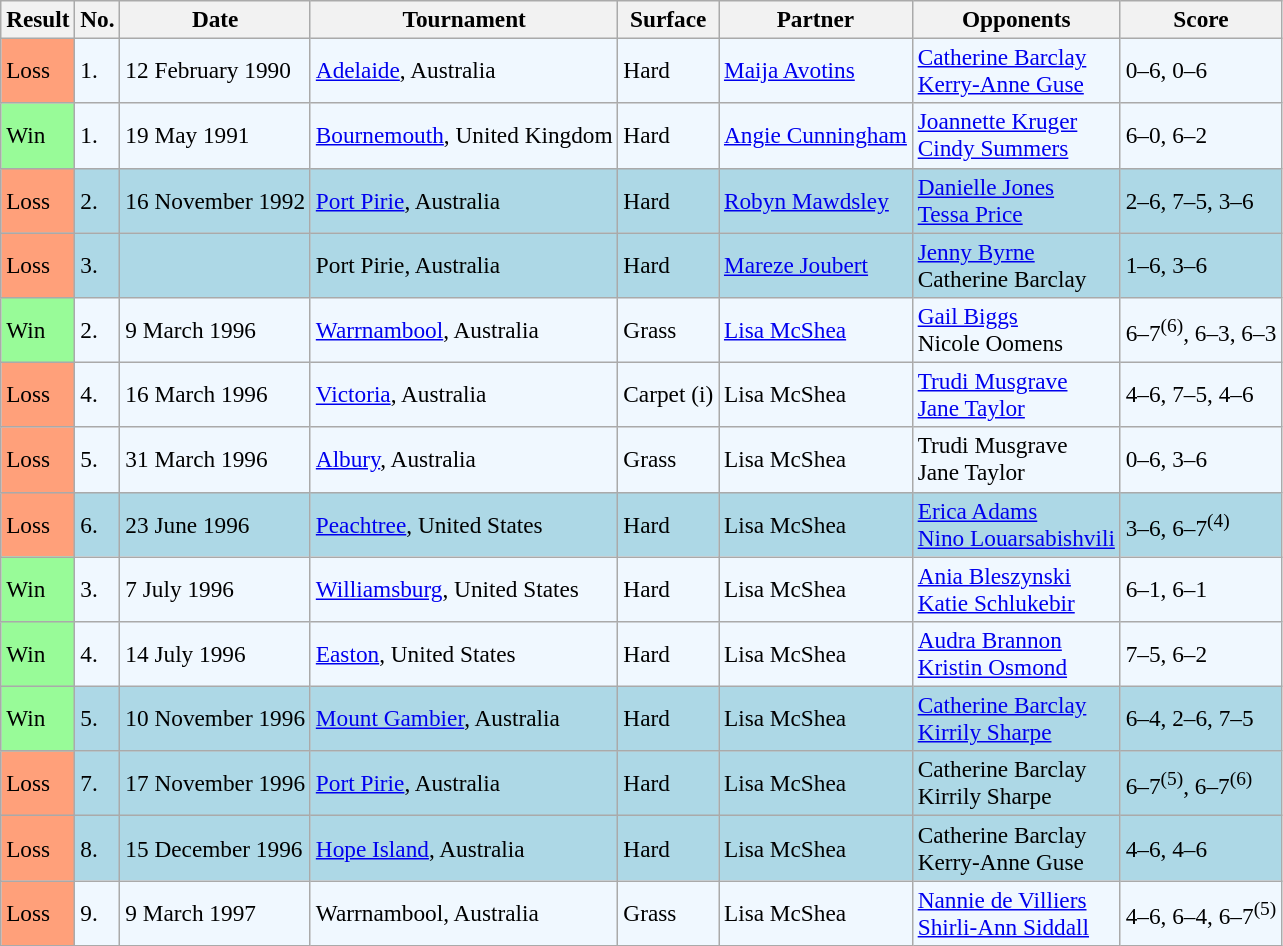<table class="sortable wikitable" style=font-size:97%>
<tr>
<th>Result</th>
<th>No.</th>
<th>Date</th>
<th>Tournament</th>
<th>Surface</th>
<th>Partner</th>
<th>Opponents</th>
<th class="unsortable">Score</th>
</tr>
<tr bgcolor=#f0f8ff>
<td style="background:#ffa07a;">Loss</td>
<td>1.</td>
<td>12 February 1990</td>
<td><a href='#'>Adelaide</a>, Australia</td>
<td>Hard</td>
<td> <a href='#'>Maija Avotins</a></td>
<td> <a href='#'>Catherine Barclay</a> <br>  <a href='#'>Kerry-Anne Guse</a></td>
<td>0–6, 0–6</td>
</tr>
<tr style="background:#f0f8ff;">
<td style="background:#98fb98;">Win</td>
<td>1.</td>
<td>19 May 1991</td>
<td><a href='#'>Bournemouth</a>, United Kingdom</td>
<td>Hard</td>
<td> <a href='#'>Angie Cunningham</a></td>
<td> <a href='#'>Joannette Kruger</a> <br>  <a href='#'>Cindy Summers</a></td>
<td>6–0, 6–2</td>
</tr>
<tr style="background:lightblue;">
<td style="background:#ffa07a;">Loss</td>
<td>2.</td>
<td>16 November 1992</td>
<td><a href='#'>Port Pirie</a>, Australia</td>
<td>Hard</td>
<td> <a href='#'>Robyn Mawdsley</a></td>
<td> <a href='#'>Danielle Jones</a> <br>  <a href='#'>Tessa Price</a></td>
<td>2–6, 7–5, 3–6</td>
</tr>
<tr style="background:lightblue;">
<td style="background:#ffa07a;">Loss</td>
<td>3.</td>
<td></td>
<td>Port Pirie, Australia</td>
<td>Hard</td>
<td> <a href='#'>Mareze Joubert</a></td>
<td> <a href='#'>Jenny Byrne</a> <br>  Catherine Barclay</td>
<td>1–6, 3–6</td>
</tr>
<tr bgcolor=#f0f8ff>
<td style="background:#98fb98;">Win</td>
<td>2.</td>
<td>9 March 1996</td>
<td><a href='#'>Warrnambool</a>, Australia</td>
<td>Grass</td>
<td> <a href='#'>Lisa McShea</a></td>
<td> <a href='#'>Gail Biggs</a> <br>  Nicole Oomens</td>
<td>6–7<sup>(6)</sup>, 6–3, 6–3</td>
</tr>
<tr bgcolor=#f0f8ff>
<td style="background:#ffa07a;">Loss</td>
<td>4.</td>
<td>16 March 1996</td>
<td><a href='#'>Victoria</a>, Australia</td>
<td>Carpet (i)</td>
<td> Lisa McShea</td>
<td> <a href='#'>Trudi Musgrave</a> <br>  <a href='#'>Jane Taylor</a></td>
<td>4–6, 7–5, 4–6</td>
</tr>
<tr bgcolor=#f0f8ff>
<td style="background:#ffa07a;">Loss</td>
<td>5.</td>
<td>31 March 1996</td>
<td><a href='#'>Albury</a>, Australia</td>
<td>Grass</td>
<td> Lisa McShea</td>
<td> Trudi Musgrave <br>  Jane Taylor</td>
<td>0–6, 3–6</td>
</tr>
<tr style="background:lightblue;">
<td style="background:#ffa07a;">Loss</td>
<td>6.</td>
<td>23 June 1996</td>
<td><a href='#'>Peachtree</a>, United States</td>
<td>Hard</td>
<td> Lisa McShea</td>
<td> <a href='#'>Erica Adams</a> <br>  <a href='#'>Nino Louarsabishvili</a></td>
<td>3–6, 6–7<sup>(4)</sup></td>
</tr>
<tr bgcolor=#f0f8ff>
<td style="background:#98fb98;">Win</td>
<td>3.</td>
<td>7 July 1996</td>
<td><a href='#'>Williamsburg</a>, United States</td>
<td>Hard</td>
<td> Lisa McShea</td>
<td> <a href='#'>Ania Bleszynski</a> <br>  <a href='#'>Katie Schlukebir</a></td>
<td>6–1, 6–1</td>
</tr>
<tr bgcolor=#f0f8ff>
<td style="background:#98fb98;">Win</td>
<td>4.</td>
<td>14 July 1996</td>
<td><a href='#'>Easton</a>, United States</td>
<td>Hard</td>
<td> Lisa McShea</td>
<td> <a href='#'>Audra Brannon</a> <br>  <a href='#'>Kristin Osmond</a></td>
<td>7–5, 6–2</td>
</tr>
<tr style="background:lightblue;">
<td style="background:#98fb98;">Win</td>
<td>5.</td>
<td>10 November 1996</td>
<td><a href='#'>Mount Gambier</a>, Australia</td>
<td>Hard</td>
<td> Lisa McShea</td>
<td> <a href='#'>Catherine Barclay</a> <br>  <a href='#'>Kirrily Sharpe</a></td>
<td>6–4, 2–6, 7–5</td>
</tr>
<tr style="background:lightblue;">
<td style="background:#ffa07a;">Loss</td>
<td>7.</td>
<td>17 November 1996</td>
<td><a href='#'>Port Pirie</a>, Australia</td>
<td>Hard</td>
<td> Lisa McShea</td>
<td> Catherine Barclay <br>  Kirrily Sharpe</td>
<td>6–7<sup>(5)</sup>, 6–7<sup>(6)</sup></td>
</tr>
<tr style="background:lightblue;">
<td style="background:#ffa07a;">Loss</td>
<td>8.</td>
<td>15 December 1996</td>
<td><a href='#'>Hope Island</a>, Australia</td>
<td>Hard</td>
<td> Lisa McShea</td>
<td> Catherine Barclay <br>  Kerry-Anne Guse</td>
<td>4–6, 4–6</td>
</tr>
<tr bgcolor=#f0f8ff>
<td style="background:#ffa07a;">Loss</td>
<td>9.</td>
<td>9 March 1997</td>
<td>Warrnambool, Australia</td>
<td>Grass</td>
<td> Lisa McShea</td>
<td> <a href='#'>Nannie de Villiers</a> <br>  <a href='#'>Shirli-Ann Siddall</a></td>
<td>4–6, 6–4, 6–7<sup>(5)</sup></td>
</tr>
</table>
